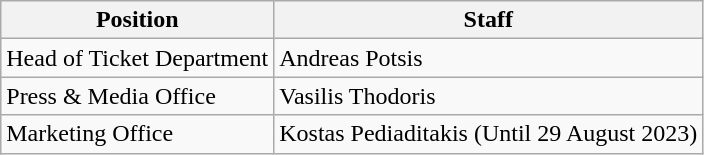<table class="wikitable">
<tr>
<th><strong>Position</strong></th>
<th><strong>Staff</strong></th>
</tr>
<tr>
<td>Head of Ticket Department</td>
<td>Andreas Potsis</td>
</tr>
<tr>
<td>Press & Media Office</td>
<td>Vasilis Thodoris</td>
</tr>
<tr>
<td>Marketing Office</td>
<td>Kostas Pediaditakis (Until 29 August 2023)</td>
</tr>
</table>
